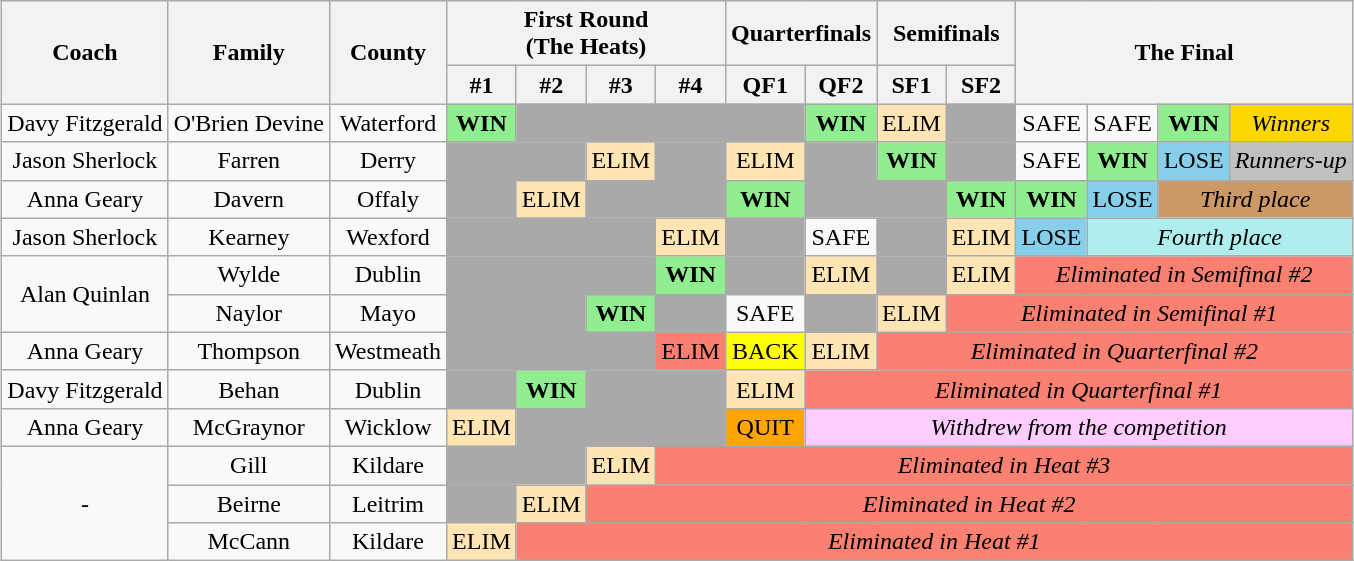<table class="wikitable sortable" style="margin: auto; text-align: center;">
<tr>
<th rowspan="2">Coach</th>
<th rowspan="2">Family</th>
<th rowspan="2">County</th>
<th colspan="4">First Round<br>(The Heats)</th>
<th colspan="2">Quarterfinals</th>
<th colspan="2">Semifinals</th>
<th colspan="4" rowspan="2">The Final</th>
</tr>
<tr>
<th>#1</th>
<th>#2</th>
<th>#3</th>
<th>#4</th>
<th>QF1</th>
<th>QF2</th>
<th>SF1</th>
<th>SF2</th>
</tr>
<tr>
<td>Davy Fitzgerald</td>
<td>O'Brien Devine</td>
<td>Waterford</td>
<td bgcolor="lightgreen"><strong>WIN</strong></td>
<td bgcolor="darkgray" colspan="4"></td>
<td bgcolor="lightgreen"><strong>WIN</strong></td>
<td style="background:#ffe5b4;">ELIM</td>
<td bgcolor="darkgray" colspan="1"></td>
<td>SAFE</td>
<td>SAFE</td>
<td bgcolor="lightgreen"><strong>WIN</strong></td>
<td style="background:gold;"><em>Winners</em></td>
</tr>
<tr>
<td>Jason Sherlock</td>
<td>Farren</td>
<td>Derry</td>
<td bgcolor="darkgray" colspan="2"></td>
<td style="background:#ffe5b4;">ELIM</td>
<td bgcolor="darkgray" colspan="1"></td>
<td style="background:#ffe5b4;">ELIM</td>
<td bgcolor="darkgray" colspan="1"></td>
<td bgcolor="lightgreen"><strong>WIN</strong></td>
<td bgcolor="darkgray" colspan="1"></td>
<td>SAFE</td>
<td bgcolor="lightgreen"><strong>WIN</strong></td>
<td style="background:#87ceeb">LOSE</td>
<td style="background:silver;"><em>Runners-up</em></td>
</tr>
<tr>
<td>Anna Geary</td>
<td>Davern</td>
<td>Offaly</td>
<td bgcolor="darkgray" colspan="1"></td>
<td style="background:#ffe5b4;">ELIM</td>
<td bgcolor="darkgray" colspan="2"></td>
<td bgcolor="lightgreen"><strong>WIN</strong></td>
<td bgcolor="darkgray" colspan="2"></td>
<td bgcolor="lightgreen"><strong>WIN</strong></td>
<td bgcolor="lightgreen"><strong>WIN</strong></td>
<td style="background:#87ceeb">LOSE</td>
<td colspan="2" style="background:#c96;"><em>Third place</em></td>
</tr>
<tr>
<td>Jason Sherlock</td>
<td>Kearney</td>
<td>Wexford</td>
<td bgcolor="darkgray" colspan="3"></td>
<td style="background:#ffe5b4;">ELIM</td>
<td bgcolor="darkgray" colspan="1"></td>
<td>SAFE</td>
<td bgcolor="darkgray" colspan="1"></td>
<td style="background:#ffe5b4;">ELIM</td>
<td style="background:#87ceeb">LOSE</td>
<td colspan="3" style="background:#afeeee"><em>Fourth place</em></td>
</tr>
<tr>
<td rowspan="2">Alan Quinlan</td>
<td>Wylde</td>
<td>Dublin</td>
<td bgcolor="darkgray" colspan="3"></td>
<td bgcolor="lightgreen"><strong>WIN</strong></td>
<td bgcolor="darkgray" colspan="1"></td>
<td style="background:#ffe5b4;">ELIM</td>
<td bgcolor="darkgray" colspan="1"></td>
<td style="background:#ffe5b4;">ELIM</td>
<td colspan="4" style="background:#FA8072;"><em>Eliminated in Semifinal #2</em></td>
</tr>
<tr>
<td>Naylor</td>
<td>Mayo</td>
<td bgcolor="darkgray" colspan="2"></td>
<td bgcolor="lightgreen"><strong>WIN</strong></td>
<td bgcolor="darkgray" colspan="1"></td>
<td>SAFE</td>
<td bgcolor="darkgray" colspan="1"></td>
<td style="background:#ffe5b4;">ELIM</td>
<td colspan="5" style="background:#FA8072;"><em>Eliminated in Semifinal #1</em></td>
</tr>
<tr>
<td>Anna Geary</td>
<td>Thompson</td>
<td>Westmeath</td>
<td bgcolor="darkgray" colspan="3"></td>
<td style="background:#FA8072;">ELIM</td>
<td style="background:yellow;">BACK</td>
<td style="background:#ffe5b4;">ELIM</td>
<td colspan="6" style="background:#FA8072;"><em>Eliminated in Quarterfinal #2</em></td>
</tr>
<tr>
<td>Davy Fitzgerald</td>
<td>Behan</td>
<td>Dublin</td>
<td bgcolor="darkgray" colspan="1"></td>
<td bgcolor="lightgreen"><strong>WIN</strong></td>
<td bgcolor="darkgray" colspan="2"></td>
<td style="background:#ffe5b4;">ELIM</td>
<td colspan="7" style="background:#FA8072;"><em>Eliminated in Quarterfinal #1</em></td>
</tr>
<tr>
<td>Anna Geary</td>
<td>McGraynor</td>
<td>Wicklow</td>
<td style="background:#ffe5b4;">ELIM</td>
<td bgcolor="darkgray" colspan="3"></td>
<td bgcolor=orange>QUIT</td>
<td colspan="7" style="background:#FCF"><em>Withdrew from the competition</em></td>
</tr>
<tr>
<td rowspan="3">-</td>
<td>Gill</td>
<td>Kildare</td>
<td bgcolor="darkgray" colspan="2"></td>
<td style="background:#ffe5b4;">ELIM</td>
<td colspan="9" style="background:#FA8072;"><em>Eliminated in Heat #3</em></td>
</tr>
<tr>
<td>Beirne</td>
<td>Leitrim</td>
<td bgcolor="darkgray" colspan="1"></td>
<td style="background:#ffe5b4;">ELIM</td>
<td colspan="10" style="background:#FA8072;"><em>Eliminated in Heat #2</em></td>
</tr>
<tr>
<td>McCann</td>
<td>Kildare</td>
<td style="background:#ffe5b4;">ELIM</td>
<td colspan="11" style="background:#FA8072;"><em>Eliminated in Heat #1</em></td>
</tr>
</table>
